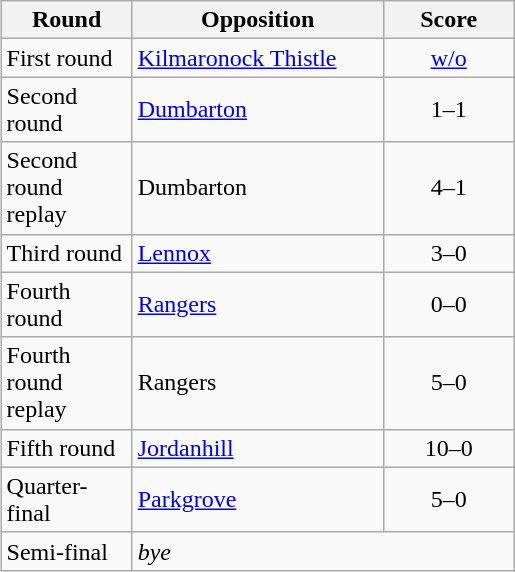<table class="wikitable" style="text-align:left;margin-left:1em;float:right">
<tr>
<th width=80>Round</th>
<th width=160>Opposition</th>
<th width=80>Score</th>
</tr>
<tr>
<td>First round</td>
<td><a href='#'>Kilmaronock Thistle</a></td>
<td align=center><a href='#'>w/o</a></td>
</tr>
<tr>
<td>Second round</td>
<td><a href='#'>Dumbarton</a></td>
<td align=center>1–1</td>
</tr>
<tr>
<td>Second round replay</td>
<td>Dumbarton</td>
<td align=center>4–1</td>
</tr>
<tr>
<td>Third round</td>
<td><a href='#'>Lennox</a></td>
<td align=center>3–0</td>
</tr>
<tr>
<td>Fourth round</td>
<td><a href='#'>Rangers</a></td>
<td align=center>0–0</td>
</tr>
<tr>
<td>Fourth round replay</td>
<td>Rangers</td>
<td align=center>5–0</td>
</tr>
<tr>
<td>Fifth round</td>
<td><a href='#'>Jordanhill</a></td>
<td align=center>10–0</td>
</tr>
<tr>
<td>Quarter-final</td>
<td><a href='#'>Parkgrove</a></td>
<td align=center>5–0</td>
</tr>
<tr>
<td>Semi-final</td>
<td colspan="2"><em>bye</em></td>
</tr>
</table>
